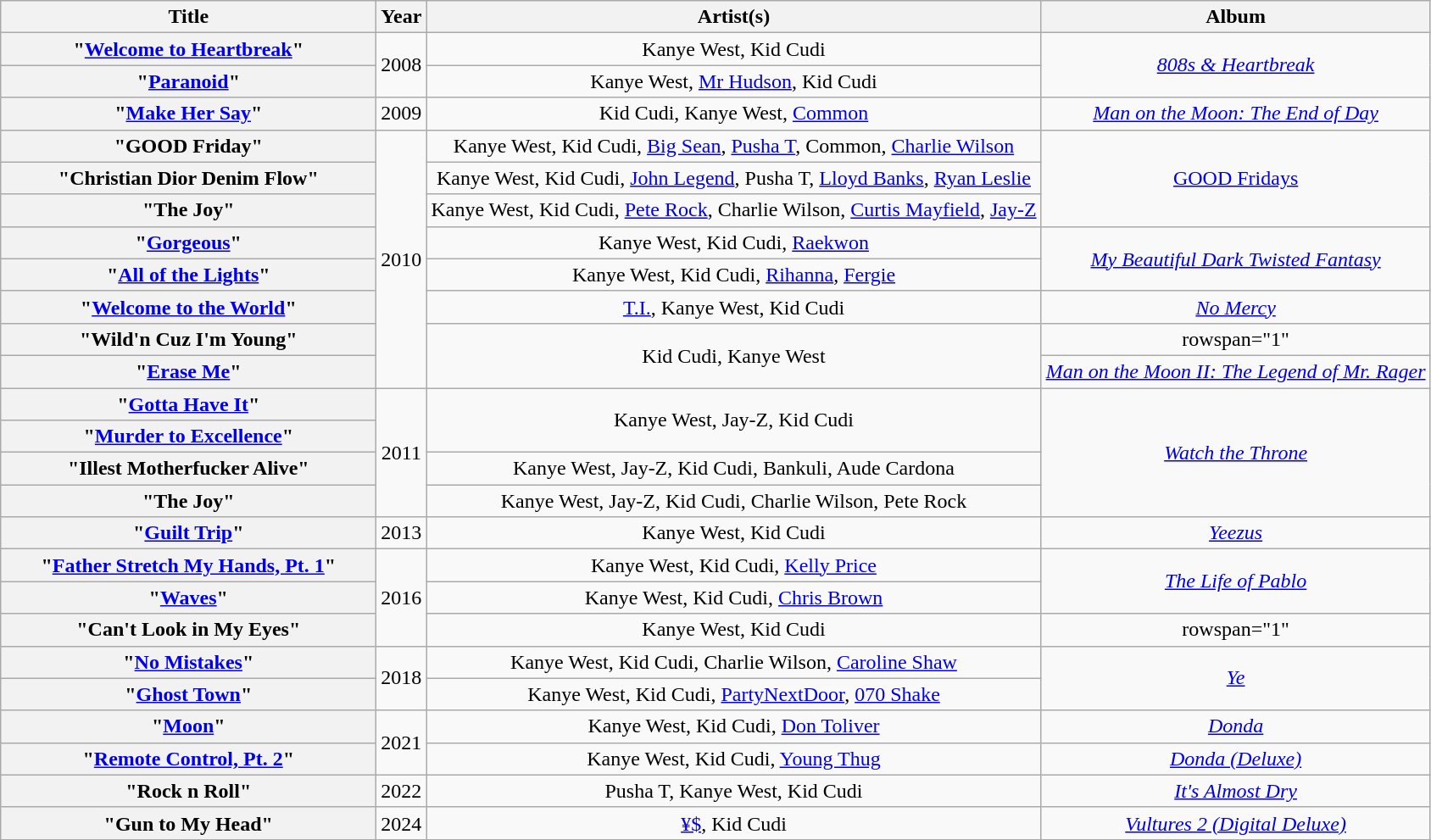<table class="wikitable plainrowheaders" style="text-align:center;">
<tr>
<th scope="col" style="width:18em;">Title</th>
<th scope="col">Year</th>
<th scope="col">Artist(s)</th>
<th scope="col">Album</th>
</tr>
<tr>
<th scope="row">"<a href='#'>Welcome to Heartbreak</a>"</th>
<td rowspan="2">2008</td>
<td>Kanye West, Kid Cudi</td>
<td rowspan="2"><em><a href='#'>808s & Heartbreak</a></em></td>
</tr>
<tr>
<th scope="row">"<a href='#'>Paranoid</a>"</th>
<td>Kanye West, <a href='#'>Mr Hudson</a>, Kid Cudi</td>
</tr>
<tr>
<th scope="row">"<a href='#'>Make Her Say</a>"</th>
<td>2009</td>
<td>Kid Cudi, Kanye West, <a href='#'>Common</a></td>
<td><em><a href='#'>Man on the Moon: The End of Day</a></em></td>
</tr>
<tr>
<th scope="row">"GOOD Friday"</th>
<td rowspan="8">2010</td>
<td>Kanye West, Kid Cudi, <a href='#'>Big Sean</a>, <a href='#'>Pusha T</a>, Common, <a href='#'>Charlie Wilson</a></td>
<td rowspan="3"><a href='#'>GOOD Fridays</a></td>
</tr>
<tr>
<th scope="row">"Christian Dior Denim Flow"</th>
<td>Kanye West, Kid Cudi, <a href='#'>John Legend</a>, Pusha T, <a href='#'>Lloyd Banks</a>, <a href='#'>Ryan Leslie</a></td>
</tr>
<tr>
<th scope="row">"The Joy"</th>
<td>Kanye West, Kid Cudi, <a href='#'>Pete Rock</a>, Charlie Wilson, <a href='#'>Curtis Mayfield</a>, <a href='#'>Jay-Z</a></td>
</tr>
<tr>
<th scope="row">"<a href='#'>Gorgeous</a>"</th>
<td>Kanye West, Kid Cudi, <a href='#'>Raekwon</a></td>
<td rowspan="2"><em><a href='#'>My Beautiful Dark Twisted Fantasy</a></em></td>
</tr>
<tr>
<th scope="row">"<a href='#'>All of the Lights</a>"</th>
<td>Kanye West, Kid Cudi, <a href='#'>Rihanna</a>, <a href='#'>Fergie</a></td>
</tr>
<tr>
<th scope="row">"<a href='#'>Welcome to the World</a>"</th>
<td><a href='#'>T.I.</a>, Kanye West, Kid Cudi</td>
<td><em><a href='#'>No Mercy</a></em></td>
</tr>
<tr>
<th scope="row">"Wild'n Cuz I'm Young"</th>
<td rowspan="2">Kid Cudi, Kanye West</td>
<td>rowspan="1" </td>
</tr>
<tr>
<th scope="row">"<a href='#'>Erase Me</a>"</th>
<td><em><a href='#'>Man on the Moon II: The Legend of Mr. Rager</a></em></td>
</tr>
<tr>
<th scope="row">"<a href='#'>Gotta Have It</a>"</th>
<td rowspan="4">2011</td>
<td rowspan="2">Kanye West, Jay-Z, Kid Cudi</td>
<td rowspan="4"><em><a href='#'>Watch the Throne</a></em></td>
</tr>
<tr>
<th scope="row">"<a href='#'>Murder to Excellence</a>"</th>
</tr>
<tr>
<th scope="row">"Illest Motherfucker Alive"</th>
<td>Kanye West, Jay-Z, Kid Cudi, Bankuli, Aude Cardona</td>
</tr>
<tr>
<th scope="row">"The Joy"</th>
<td>Kanye West, Jay-Z, Kid Cudi, Charlie Wilson, Pete Rock</td>
</tr>
<tr>
<th scope="row">"<a href='#'>Guilt Trip</a>"</th>
<td rowspan="1">2013</td>
<td>Kanye West, Kid Cudi</td>
<td><em><a href='#'>Yeezus</a></em></td>
</tr>
<tr>
<th scope="row">"<a href='#'>Father Stretch My Hands, Pt. 1</a>"</th>
<td rowspan="3">2016</td>
<td>Kanye West, Kid Cudi, <a href='#'>Kelly Price</a></td>
<td rowspan="2"><em><a href='#'>The Life of Pablo</a></em></td>
</tr>
<tr>
<th scope="row">"<a href='#'>Waves</a>"</th>
<td>Kanye West, Kid Cudi, <a href='#'>Chris Brown</a></td>
</tr>
<tr>
<th scope="row">"Can't Look in My Eyes"</th>
<td>Kanye West, Kid Cudi</td>
<td>rowspan="1" </td>
</tr>
<tr>
<th scope="row">"<a href='#'>No Mistakes</a>"</th>
<td rowspan="2">2018</td>
<td>Kanye West, Kid Cudi, Charlie Wilson, <a href='#'>Caroline Shaw</a></td>
<td rowspan="2"><em><a href='#'>Ye</a></em></td>
</tr>
<tr>
<th scope="row">"<a href='#'>Ghost Town</a>"</th>
<td>Kanye West, Kid Cudi, <a href='#'>PartyNextDoor</a>, <a href='#'>070 Shake</a></td>
</tr>
<tr>
<th scope="row">"<a href='#'>Moon</a>"</th>
<td rowspan="2">2021</td>
<td>Kanye West, Kid Cudi, <a href='#'>Don Toliver</a></td>
<td rowspan="1"><em><a href='#'>Donda</a></em></td>
</tr>
<tr>
<th scope="row">"<a href='#'>Remote Control, Pt. 2</a>"</th>
<td>Kanye West, Kid Cudi, <a href='#'>Young Thug</a></td>
<td><em><a href='#'>Donda (Deluxe)</a></em></td>
</tr>
<tr>
<th scope="row">"Rock n Roll"</th>
<td rowspan="1">2022</td>
<td>Pusha T, Kanye West, Kid Cudi</td>
<td><em><a href='#'>It's Almost Dry</a></em></td>
</tr>
<tr>
<th scope="row">"Gun to My Head"</th>
<td rowspan="1">2024</td>
<td><a href='#'>¥$</a>, Kid Cudi</td>
<td><em><a href='#'>Vultures 2 (Digital Deluxe)</a></em></td>
</tr>
<tr>
</tr>
</table>
